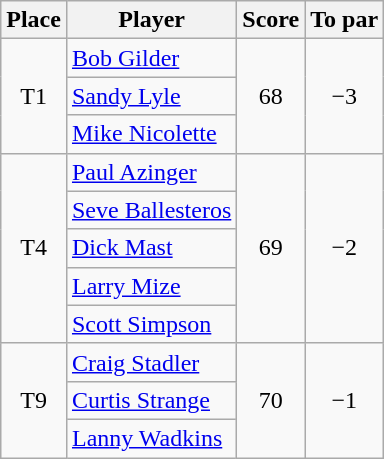<table class="wikitable">
<tr>
<th>Place</th>
<th>Player</th>
<th>Score</th>
<th>To par</th>
</tr>
<tr>
<td rowspan="3" align=center>T1</td>
<td> <a href='#'>Bob Gilder</a></td>
<td rowspan="3" align=center>68</td>
<td rowspan="3" align=center>−3</td>
</tr>
<tr>
<td> <a href='#'>Sandy Lyle</a></td>
</tr>
<tr>
<td> <a href='#'>Mike Nicolette</a></td>
</tr>
<tr>
<td rowspan="5" align=center>T4</td>
<td> <a href='#'>Paul Azinger</a></td>
<td rowspan="5" align=center>69</td>
<td rowspan="5" align=center>−2</td>
</tr>
<tr>
<td> <a href='#'>Seve Ballesteros</a></td>
</tr>
<tr>
<td> <a href='#'>Dick Mast</a></td>
</tr>
<tr>
<td> <a href='#'>Larry Mize</a></td>
</tr>
<tr>
<td> <a href='#'>Scott Simpson</a></td>
</tr>
<tr>
<td rowspan="3" align=center>T9</td>
<td> <a href='#'>Craig Stadler</a></td>
<td rowspan="3" align=center>70</td>
<td rowspan="3" align=center>−1</td>
</tr>
<tr>
<td> <a href='#'>Curtis Strange</a></td>
</tr>
<tr>
<td> <a href='#'>Lanny Wadkins</a></td>
</tr>
</table>
